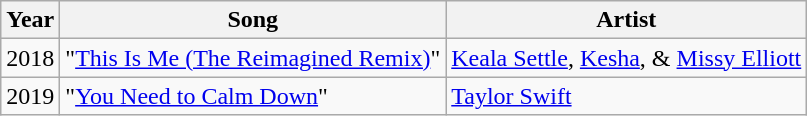<table class="wikitable sortable">
<tr>
<th>Year</th>
<th>Song</th>
<th>Artist</th>
</tr>
<tr>
<td>2018</td>
<td>"<a href='#'>This Is Me (The Reimagined Remix)</a>"</td>
<td><a href='#'>Keala Settle</a>, <a href='#'>Kesha</a>, & <a href='#'>Missy Elliott</a></td>
</tr>
<tr>
<td>2019</td>
<td>"<a href='#'>You Need to Calm Down</a>"</td>
<td><a href='#'>Taylor Swift</a></td>
</tr>
</table>
